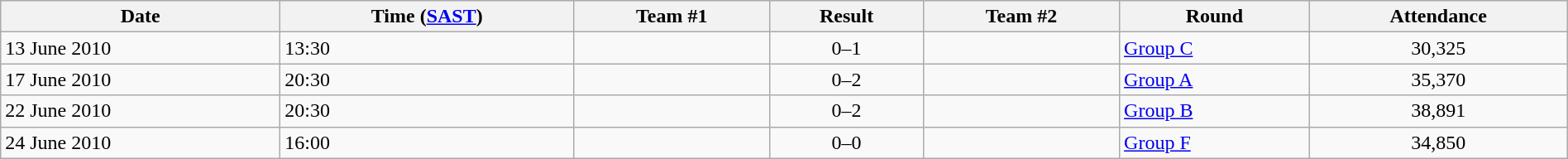<table class="wikitable" style="text-align: left;" width="100%">
<tr>
<th>Date</th>
<th>Time (<a href='#'>SAST</a>)</th>
<th>Team #1</th>
<th>Result</th>
<th>Team #2</th>
<th>Round</th>
<th>Attendance</th>
</tr>
<tr>
<td>13 June 2010</td>
<td>13:30</td>
<td></td>
<td style="text-align:center;">0–1</td>
<td></td>
<td><a href='#'>Group C</a></td>
<td style="text-align:center;">30,325</td>
</tr>
<tr>
<td>17 June 2010</td>
<td>20:30</td>
<td></td>
<td style="text-align:center;">0–2</td>
<td></td>
<td><a href='#'>Group A</a></td>
<td style="text-align:center;">35,370</td>
</tr>
<tr>
<td>22 June 2010</td>
<td>20:30</td>
<td></td>
<td style="text-align:center;">0–2</td>
<td></td>
<td><a href='#'>Group B</a></td>
<td style="text-align:center;">38,891</td>
</tr>
<tr>
<td>24 June 2010</td>
<td>16:00</td>
<td></td>
<td style="text-align:center;">0–0</td>
<td></td>
<td><a href='#'>Group F</a></td>
<td style="text-align:center;">34,850</td>
</tr>
</table>
